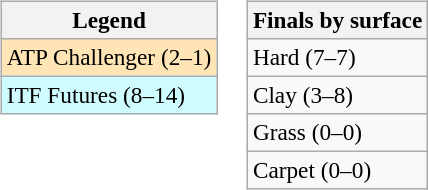<table>
<tr valign=top>
<td><br><table class=wikitable style=font-size:97%>
<tr>
<th>Legend</th>
</tr>
<tr bgcolor=moccasin>
<td>ATP Challenger (2–1)</td>
</tr>
<tr bgcolor=cffcff>
<td>ITF Futures (8–14)</td>
</tr>
</table>
</td>
<td><br><table class=wikitable style=font-size:97%>
<tr>
<th>Finals by surface</th>
</tr>
<tr>
<td>Hard (7–7)</td>
</tr>
<tr>
<td>Clay (3–8)</td>
</tr>
<tr>
<td>Grass (0–0)</td>
</tr>
<tr>
<td>Carpet (0–0)</td>
</tr>
</table>
</td>
</tr>
</table>
